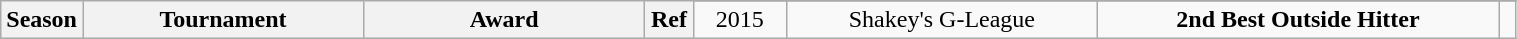<table class="wikitable sortable" style="text-align:center" width="80%">
<tr>
<th style="width:25px;" rowspan="2">Season</th>
<th style="width:180px;" rowspan="2">Tournament</th>
<th style="width:180px;" rowspan="2">Award</th>
<th style="width:25px;" rowspan="2">Ref</th>
</tr>
<tr align=center>
<td>2015</td>
<td>Shakey's G-League</td>
<td><strong>2nd Best Outside Hitter</strong></td>
<td></td>
</tr>
</table>
